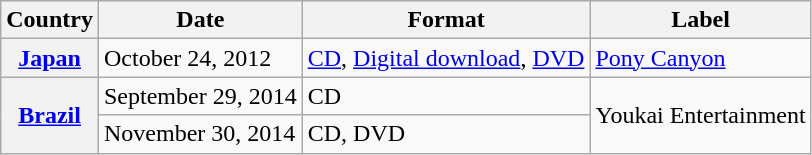<table class="wikitable plainrowheaders">
<tr>
<th scope="col">Country</th>
<th>Date</th>
<th>Format</th>
<th>Label</th>
</tr>
<tr>
<th scope="row" rowspan="1"><a href='#'>Japan</a></th>
<td>October 24, 2012</td>
<td><a href='#'>CD</a>, <a href='#'>Digital download</a>, <a href='#'>DVD</a></td>
<td><a href='#'>Pony Canyon</a></td>
</tr>
<tr>
<th scope="row" rowspan="2"><a href='#'>Brazil</a></th>
<td>September 29, 2014</td>
<td>CD</td>
<td rowspan="2">Youkai Entertainment</td>
</tr>
<tr>
<td>November 30, 2014</td>
<td>CD, DVD</td>
</tr>
</table>
